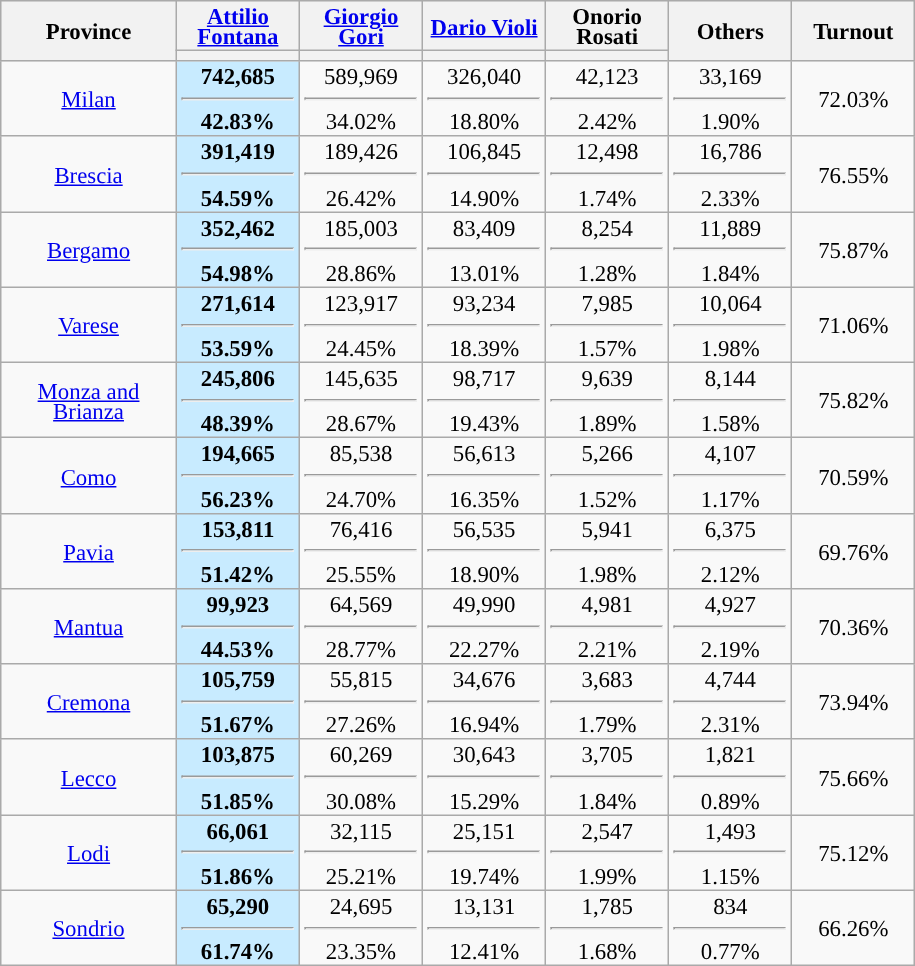<table class="wikitable" style="text-align:center;font-size:95%;line-height:13px">
<tr style="height:30px; background-color:#E9E9E9">
<th style="width:110px;" rowspan="2">Province</th>
<th style="width:75px;"><a href='#'>Attilio Fontana</a></th>
<th style="width:75px;"><a href='#'>Giorgio Gori</a></th>
<th style="width:75px;"><a href='#'>Dario Violi</a></th>
<th style="width:75px;">Onorio Rosati</th>
<th rowspan="2" style="width:75px;">Others</th>
<th rowspan="2" style="width:75px;">Turnout</th>
</tr>
<tr>
<th style="background:"></th>
<th style="background:"></th>
<th style="background:"></th>
<th style="background:"></th>
</tr>
<tr>
<td><a href='#'>Milan</a></td>
<td style="background:#C8EBFF"><strong>742,685 <hr>42.83%</strong></td>
<td>589,969 <hr>34.02%</td>
<td>326,040 <hr>18.80%</td>
<td>42,123 <hr>2.42%</td>
<td>33,169 <hr>1.90%</td>
<td>72.03%</td>
</tr>
<tr>
<td><a href='#'>Brescia</a></td>
<td style="background:#C8EBFF"><strong>391,419 <hr>54.59%</strong></td>
<td>189,426 <hr>26.42%</td>
<td>106,845 <hr>14.90%</td>
<td>12,498 <hr>1.74%</td>
<td>16,786 <hr>2.33%</td>
<td>76.55%</td>
</tr>
<tr>
<td><a href='#'>Bergamo</a></td>
<td style="background:#C8EBFF"><strong>352,462 <hr>54.98%</strong></td>
<td>185,003 <hr>28.86%</td>
<td>83,409 <hr>13.01%</td>
<td>8,254 <hr>1.28%</td>
<td>11,889 <hr>1.84%</td>
<td>75.87%</td>
</tr>
<tr>
<td><a href='#'>Varese</a></td>
<td style="background:#C8EBFF"><strong>271,614 <hr>53.59%</strong></td>
<td>123,917 <hr>24.45%</td>
<td>93,234 <hr>18.39%</td>
<td>7,985 <hr>1.57%</td>
<td>10,064 <hr>1.98%</td>
<td>71.06%</td>
</tr>
<tr>
<td><a href='#'>Monza and Brianza</a></td>
<td style="background:#C8EBFF"><strong>245,806 <hr>48.39%</strong></td>
<td>145,635<hr>28.67%</td>
<td>98,717<hr>19.43%</td>
<td>9,639 <hr>1.89%</td>
<td>8,144 <hr>1.58%</td>
<td>75.82%</td>
</tr>
<tr>
<td><a href='#'>Como</a></td>
<td style="background:#C8EBFF"><strong>194,665<hr>56.23%</strong></td>
<td>85,538<hr>24.70%</td>
<td>56,613<hr>16.35%</td>
<td>5,266 <hr>1.52%</td>
<td>4,107 <hr>1.17%</td>
<td>70.59%</td>
</tr>
<tr>
<td><a href='#'>Pavia</a></td>
<td style="background:#C8EBFF"><strong>153,811<hr>51.42%</strong></td>
<td>76,416 <hr>25.55%</td>
<td>56,535 <hr>18.90%</td>
<td>5,941 <hr>1.98%</td>
<td>6,375 <hr>2.12%</td>
<td>69.76%</td>
</tr>
<tr>
<td><a href='#'>Mantua</a></td>
<td style="background:#C8EBFF"><strong>99,923 <hr>44.53%</strong></td>
<td>64,569 <hr>28.77%</td>
<td>49,990 <hr>22.27%</td>
<td>4,981 <hr>2.21%</td>
<td>4,927 <hr>2.19%</td>
<td>70.36%</td>
</tr>
<tr>
<td><a href='#'>Cremona</a></td>
<td style="background:#C8EBFF"><strong>105,759 <hr>51.67%</strong></td>
<td>55,815 <hr>27.26%</td>
<td>34,676 <hr>16.94%</td>
<td>3,683 <hr>1.79%</td>
<td>4,744 <hr>2.31%</td>
<td>73.94%</td>
</tr>
<tr>
<td><a href='#'>Lecco</a></td>
<td style="background:#C8EBFF"><strong>103,875<hr>51.85%</strong></td>
<td>60,269<hr>30.08%</td>
<td>30,643 <hr>15.29%</td>
<td>3,705 <hr>1.84%</td>
<td>1,821 <hr>0.89%</td>
<td>75.66%</td>
</tr>
<tr>
<td><a href='#'>Lodi</a></td>
<td style="background:#C8EBFF"><strong>66,061<hr>51.86%</strong></td>
<td>32,115 <hr>25.21%</td>
<td>25,151 <hr>19.74%</td>
<td>2,547 <hr>1.99%</td>
<td>1,493 <hr>1.15%</td>
<td>75.12%</td>
</tr>
<tr>
<td><a href='#'>Sondrio</a></td>
<td style="background:#C8EBFF"><strong>65,290 <hr>61.74%</strong></td>
<td>24,695 <hr>23.35%</td>
<td>13,131 <hr>12.41%</td>
<td>1,785 <hr>1.68%</td>
<td>834 <hr>0.77%</td>
<td>66.26%</td>
</tr>
</table>
